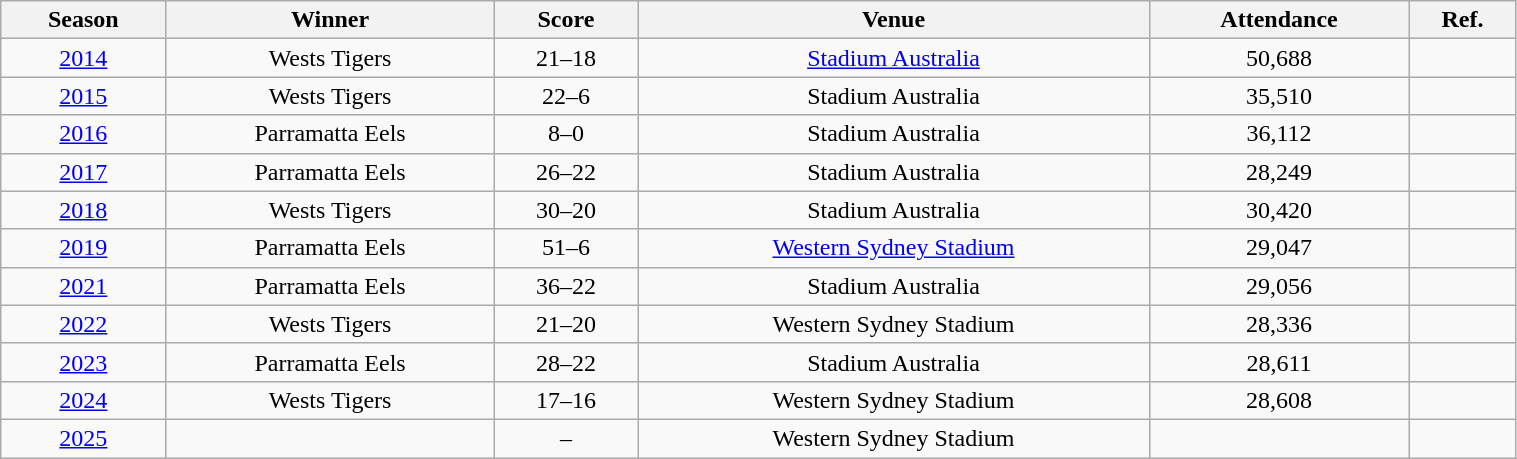<table class="wikitable" width="80%" style="text-align: center;">
<tr>
<th>Season</th>
<th>Winner</th>
<th>Score</th>
<th>Venue</th>
<th>Attendance</th>
<th>Ref.</th>
</tr>
<tr>
<td><a href='#'>2014</a></td>
<td> Wests Tigers</td>
<td>21–18</td>
<td><a href='#'>Stadium Australia</a></td>
<td>50,688</td>
<td></td>
</tr>
<tr>
<td><a href='#'>2015</a></td>
<td> Wests Tigers</td>
<td>22–6</td>
<td>Stadium Australia</td>
<td>35,510</td>
<td></td>
</tr>
<tr>
<td><a href='#'>2016</a></td>
<td> Parramatta Eels</td>
<td>8–0</td>
<td>Stadium Australia</td>
<td>36,112</td>
<td></td>
</tr>
<tr>
<td><a href='#'>2017</a></td>
<td> Parramatta Eels</td>
<td>26–22</td>
<td>Stadium Australia</td>
<td>28,249</td>
<td></td>
</tr>
<tr>
<td><a href='#'>2018</a></td>
<td> Wests Tigers</td>
<td>30–20</td>
<td>Stadium Australia</td>
<td>30,420</td>
<td></td>
</tr>
<tr>
<td><a href='#'>2019</a></td>
<td> Parramatta Eels</td>
<td>51–6</td>
<td><a href='#'>Western Sydney Stadium</a></td>
<td>29,047</td>
<td></td>
</tr>
<tr>
<td><a href='#'>2021</a></td>
<td> Parramatta Eels</td>
<td>36–22</td>
<td>Stadium Australia</td>
<td>29,056</td>
<td></td>
</tr>
<tr>
<td><a href='#'>2022</a></td>
<td> Wests Tigers</td>
<td>21–20</td>
<td>Western Sydney Stadium</td>
<td>28,336</td>
<td></td>
</tr>
<tr>
<td><a href='#'>2023</a></td>
<td> Parramatta Eels</td>
<td>28–22</td>
<td>Stadium Australia</td>
<td>28,611</td>
<td></td>
</tr>
<tr>
<td><a href='#'>2024</a></td>
<td> Wests Tigers</td>
<td>17–16</td>
<td>Western Sydney Stadium</td>
<td>28,608</td>
<td></td>
</tr>
<tr>
<td><a href='#'>2025</a></td>
<td></td>
<td>–</td>
<td>Western Sydney Stadium</td>
<td></td>
<td></td>
</tr>
</table>
